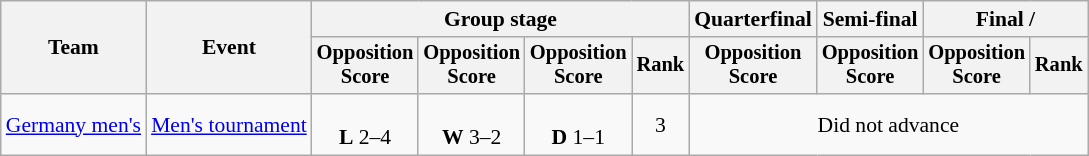<table class="wikitable" style="font-size:90%">
<tr>
<th rowspan=2>Team</th>
<th rowspan=2>Event</th>
<th colspan=4>Group stage</th>
<th>Quarterfinal</th>
<th>Semi-final</th>
<th colspan=2>Final / </th>
</tr>
<tr style="font-size:95%">
<th>Opposition<br>Score</th>
<th>Opposition<br>Score</th>
<th>Opposition<br>Score</th>
<th>Rank</th>
<th>Opposition<br>Score</th>
<th>Opposition<br>Score</th>
<th>Opposition<br>Score</th>
<th>Rank</th>
</tr>
<tr align=center>
<td align=left><a href='#'>Germany men's</a></td>
<td align=left><a href='#'>Men's tournament</a></td>
<td><br><strong>L</strong> 2–4</td>
<td><br><strong>W</strong> 3–2</td>
<td><br><strong>D</strong> 1–1</td>
<td>3</td>
<td colspan=4>Did not advance</td>
</tr>
</table>
